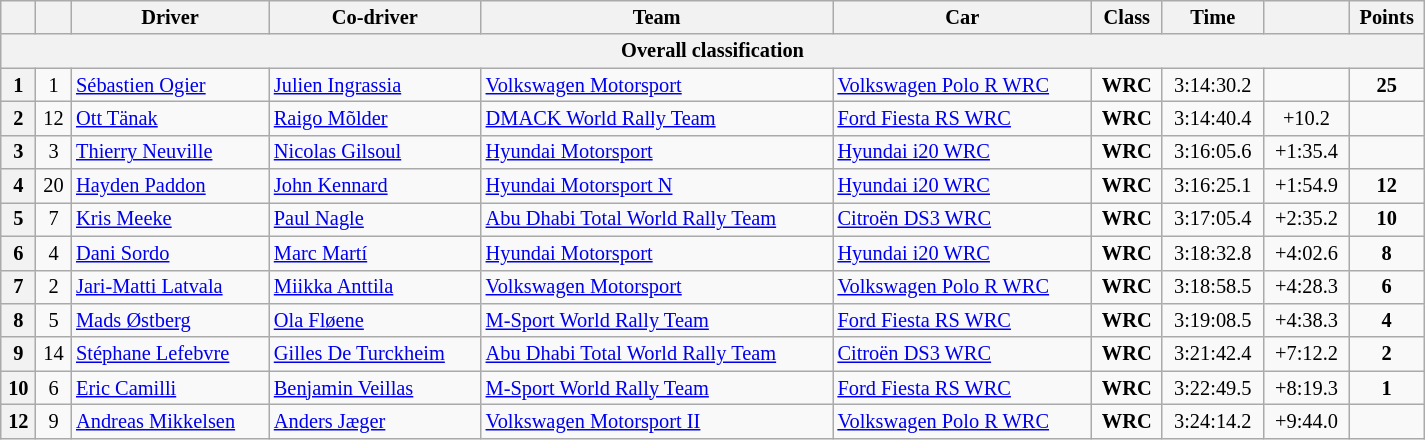<table class="wikitable" width=85% style="text-align: left; font-size: 85%; max-width: 950px;">
<tr>
<th></th>
<th></th>
<th>Driver</th>
<th>Co-driver</th>
<th>Team</th>
<th>Car</th>
<th>Class</th>
<th>Time</th>
<th></th>
<th>Points</th>
</tr>
<tr>
<th colspan=11>Overall classification</th>
</tr>
<tr>
<th>1</th>
<td align="center">1</td>
<td> <a href='#'>Sébastien Ogier</a></td>
<td> <a href='#'>Julien Ingrassia</a></td>
<td> <a href='#'>Volkswagen Motorsport</a></td>
<td><a href='#'>Volkswagen Polo R WRC</a></td>
<td align="center"><strong><span>WRC</span></strong></td>
<td align="center">3:14:30.2</td>
<td align="center"></td>
<td align="center"><strong>25</strong></td>
</tr>
<tr>
<th>2</th>
<td align="center">12</td>
<td> <a href='#'>Ott Tänak</a></td>
<td> <a href='#'>Raigo Mõlder</a></td>
<td> <a href='#'>DMACK World Rally Team</a></td>
<td><a href='#'>Ford Fiesta RS WRC</a></td>
<td align="center"><strong><span>WRC</span></strong></td>
<td align="center">3:14:40.4</td>
<td align="center">+10.2</td>
<td align="center"><strong></strong></td>
</tr>
<tr>
<th>3</th>
<td align="center">3</td>
<td> <a href='#'>Thierry Neuville</a></td>
<td> <a href='#'>Nicolas Gilsoul</a></td>
<td> <a href='#'>Hyundai Motorsport</a></td>
<td><a href='#'>Hyundai i20 WRC</a></td>
<td align="center"><strong><span>WRC</span></strong></td>
<td align="center">3:16:05.6</td>
<td align="center">+1:35.4</td>
<td align="center"><strong></strong></td>
</tr>
<tr>
<th>4</th>
<td align="center">20</td>
<td> <a href='#'>Hayden Paddon</a></td>
<td> <a href='#'>John Kennard</a></td>
<td> <a href='#'>Hyundai Motorsport N</a></td>
<td><a href='#'>Hyundai i20 WRC</a></td>
<td align="center"><strong><span>WRC</span></strong></td>
<td align="center">3:16:25.1</td>
<td align="center">+1:54.9</td>
<td align="center"><strong>12</strong></td>
</tr>
<tr>
<th>5</th>
<td align="center">7</td>
<td> <a href='#'>Kris Meeke</a></td>
<td> <a href='#'>Paul Nagle</a></td>
<td> <a href='#'>Abu Dhabi Total World Rally Team</a></td>
<td><a href='#'>Citroën DS3 WRC</a></td>
<td align="center"><strong><span>WRC</span></strong></td>
<td align="center">3:17:05.4</td>
<td align="center">+2:35.2</td>
<td align="center"><strong>10</strong></td>
</tr>
<tr>
<th>6</th>
<td align="center">4</td>
<td> <a href='#'>Dani Sordo</a></td>
<td> <a href='#'>Marc Martí</a></td>
<td> <a href='#'>Hyundai Motorsport</a></td>
<td><a href='#'>Hyundai i20 WRC</a></td>
<td align="center"><strong><span>WRC</span></strong></td>
<td align="center">3:18:32.8</td>
<td align="center">+4:02.6</td>
<td align="center"><strong>8</strong></td>
</tr>
<tr>
<th>7</th>
<td align="center">2</td>
<td> <a href='#'>Jari-Matti Latvala</a></td>
<td> <a href='#'>Miikka Anttila</a></td>
<td> <a href='#'>Volkswagen Motorsport</a></td>
<td><a href='#'>Volkswagen Polo R WRC</a></td>
<td align="center"><strong><span>WRC</span></strong></td>
<td align="center">3:18:58.5</td>
<td align="center">+4:28.3</td>
<td align="center"><strong>6</strong></td>
</tr>
<tr>
<th>8</th>
<td align="center">5</td>
<td> <a href='#'>Mads Østberg</a></td>
<td> <a href='#'>Ola Fløene</a></td>
<td> <a href='#'>M-Sport World Rally Team</a></td>
<td><a href='#'>Ford Fiesta RS WRC</a></td>
<td align="center"><strong><span>WRC</span></strong></td>
<td align="center">3:19:08.5</td>
<td align="center">+4:38.3</td>
<td align="center"><strong>4</strong></td>
</tr>
<tr>
<th>9</th>
<td align="center">14</td>
<td> <a href='#'>Stéphane Lefebvre</a></td>
<td> <a href='#'>Gilles De Turckheim</a></td>
<td> <a href='#'>Abu Dhabi Total World Rally Team</a></td>
<td><a href='#'>Citroën DS3 WRC</a></td>
<td align="center"><strong><span>WRC</span></strong></td>
<td align="center">3:21:42.4</td>
<td align="center">+7:12.2</td>
<td align="center"><strong>2</strong></td>
</tr>
<tr>
<th>10</th>
<td align="center">6</td>
<td> <a href='#'>Eric Camilli</a></td>
<td> <a href='#'>Benjamin Veillas</a></td>
<td> <a href='#'>M-Sport World Rally Team</a></td>
<td><a href='#'>Ford Fiesta RS WRC</a></td>
<td align="center"><strong><span>WRC</span></strong></td>
<td align="center">3:22:49.5</td>
<td align="center">+8:19.3</td>
<td align="center"><strong>1</strong></td>
</tr>
<tr>
<th>12</th>
<td align="center">9</td>
<td> <a href='#'>Andreas Mikkelsen</a></td>
<td> <a href='#'>Anders Jæger</a></td>
<td> <a href='#'>Volkswagen Motorsport II</a></td>
<td><a href='#'>Volkswagen Polo R WRC</a></td>
<td align="center"><strong><span>WRC</span></strong></td>
<td align="center">3:24:14.2</td>
<td align="center">+9:44.0</td>
<td align="center"><strong></strong></td>
</tr>
</table>
